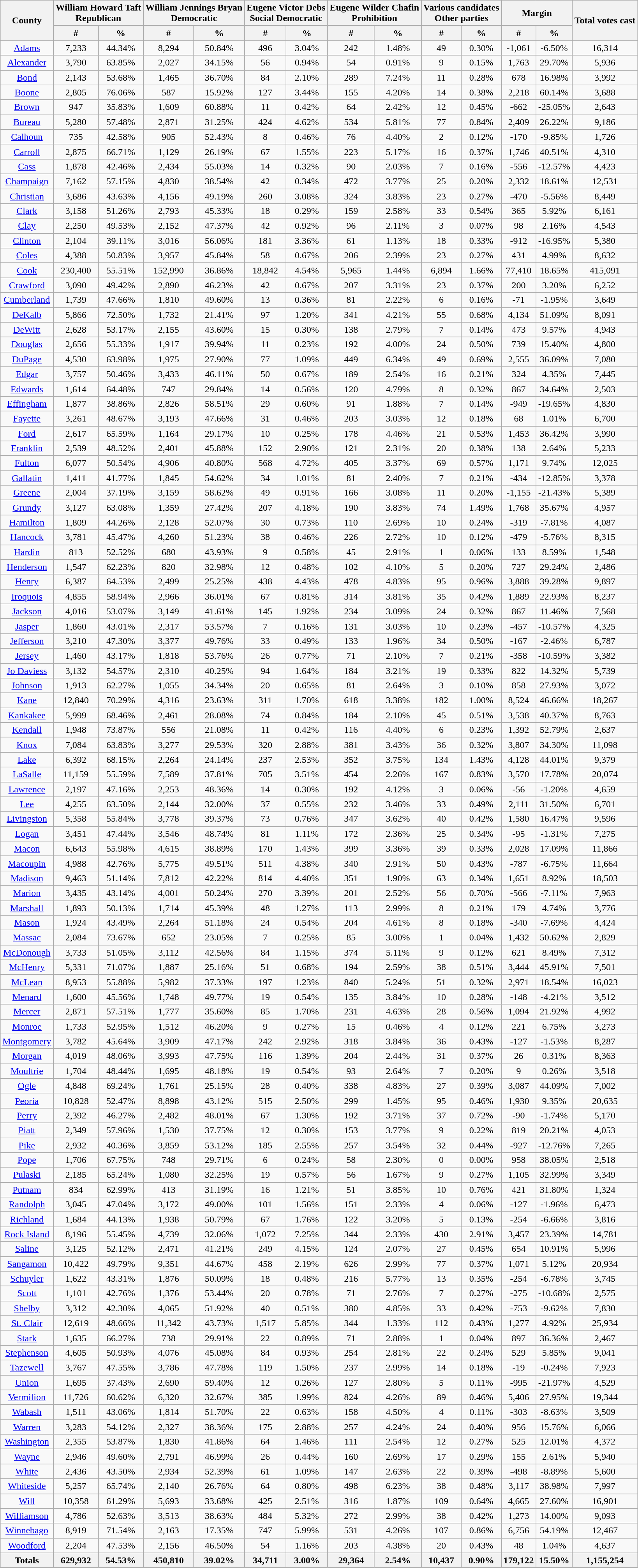<table class="wikitable sortable">
<tr>
<th rowspan="2">County</th>
<th colspan="2">William Howard Taft<br>Republican</th>
<th colspan="2">William Jennings Bryan<br>Democratic</th>
<th colspan="2">Eugene Victor Debs<br>Social Democratic</th>
<th colspan="2">Eugene Wilder Chafin<br>Prohibition</th>
<th colspan="2">Various candidates<br>Other parties</th>
<th colspan="2">Margin</th>
<th rowspan="2">Total votes cast</th>
</tr>
<tr style="text-align:center;">
<th style="text-align:center;" data-sort-type="number">#</th>
<th style="text-align:center;" data-sort-type="number">%</th>
<th style="text-align:center;" data-sort-type="number">#</th>
<th style="text-align:center;" data-sort-type="number">%</th>
<th style="text-align:center;" data-sort-type="number">#</th>
<th style="text-align:center;" data-sort-type="number">%</th>
<th style="text-align:center;" data-sort-type="number">#</th>
<th style="text-align:center;" data-sort-type="number">%</th>
<th style="text-align:center;" data-sort-type="number">#</th>
<th style="text-align:center;" data-sort-type="number">%</th>
<th style="text-align:center;" data-sort-type="number">#</th>
<th style="text-align:center;" data-sort-type="number">%</th>
</tr>
<tr style="text-align:center;">
<td><a href='#'>Adams</a></td>
<td>7,233</td>
<td>44.34%</td>
<td>8,294</td>
<td>50.84%</td>
<td>496</td>
<td>3.04%</td>
<td>242</td>
<td>1.48%</td>
<td>49</td>
<td>0.30%</td>
<td>-1,061</td>
<td>-6.50%</td>
<td>16,314</td>
</tr>
<tr style="text-align:center;">
<td><a href='#'>Alexander</a></td>
<td>3,790</td>
<td>63.85%</td>
<td>2,027</td>
<td>34.15%</td>
<td>56</td>
<td>0.94%</td>
<td>54</td>
<td>0.91%</td>
<td>9</td>
<td>0.15%</td>
<td>1,763</td>
<td>29.70%</td>
<td>5,936</td>
</tr>
<tr style="text-align:center;">
<td><a href='#'>Bond</a></td>
<td>2,143</td>
<td>53.68%</td>
<td>1,465</td>
<td>36.70%</td>
<td>84</td>
<td>2.10%</td>
<td>289</td>
<td>7.24%</td>
<td>11</td>
<td>0.28%</td>
<td>678</td>
<td>16.98%</td>
<td>3,992</td>
</tr>
<tr style="text-align:center;">
<td><a href='#'>Boone</a></td>
<td>2,805</td>
<td>76.06%</td>
<td>587</td>
<td>15.92%</td>
<td>127</td>
<td>3.44%</td>
<td>155</td>
<td>4.20%</td>
<td>14</td>
<td>0.38%</td>
<td>2,218</td>
<td>60.14%</td>
<td>3,688</td>
</tr>
<tr style="text-align:center;">
<td><a href='#'>Brown</a></td>
<td>947</td>
<td>35.83%</td>
<td>1,609</td>
<td>60.88%</td>
<td>11</td>
<td>0.42%</td>
<td>64</td>
<td>2.42%</td>
<td>12</td>
<td>0.45%</td>
<td>-662</td>
<td>-25.05%</td>
<td>2,643</td>
</tr>
<tr style="text-align:center;">
<td><a href='#'>Bureau</a></td>
<td>5,280</td>
<td>57.48%</td>
<td>2,871</td>
<td>31.25%</td>
<td>424</td>
<td>4.62%</td>
<td>534</td>
<td>5.81%</td>
<td>77</td>
<td>0.84%</td>
<td>2,409</td>
<td>26.22%</td>
<td>9,186</td>
</tr>
<tr style="text-align:center;">
<td><a href='#'>Calhoun</a></td>
<td>735</td>
<td>42.58%</td>
<td>905</td>
<td>52.43%</td>
<td>8</td>
<td>0.46%</td>
<td>76</td>
<td>4.40%</td>
<td>2</td>
<td>0.12%</td>
<td>-170</td>
<td>-9.85%</td>
<td>1,726</td>
</tr>
<tr style="text-align:center;">
<td><a href='#'>Carroll</a></td>
<td>2,875</td>
<td>66.71%</td>
<td>1,129</td>
<td>26.19%</td>
<td>67</td>
<td>1.55%</td>
<td>223</td>
<td>5.17%</td>
<td>16</td>
<td>0.37%</td>
<td>1,746</td>
<td>40.51%</td>
<td>4,310</td>
</tr>
<tr style="text-align:center;">
<td><a href='#'>Cass</a></td>
<td>1,878</td>
<td>42.46%</td>
<td>2,434</td>
<td>55.03%</td>
<td>14</td>
<td>0.32%</td>
<td>90</td>
<td>2.03%</td>
<td>7</td>
<td>0.16%</td>
<td>-556</td>
<td>-12.57%</td>
<td>4,423</td>
</tr>
<tr style="text-align:center;">
<td><a href='#'>Champaign</a></td>
<td>7,162</td>
<td>57.15%</td>
<td>4,830</td>
<td>38.54%</td>
<td>42</td>
<td>0.34%</td>
<td>472</td>
<td>3.77%</td>
<td>25</td>
<td>0.20%</td>
<td>2,332</td>
<td>18.61%</td>
<td>12,531</td>
</tr>
<tr style="text-align:center;">
<td><a href='#'>Christian</a></td>
<td>3,686</td>
<td>43.63%</td>
<td>4,156</td>
<td>49.19%</td>
<td>260</td>
<td>3.08%</td>
<td>324</td>
<td>3.83%</td>
<td>23</td>
<td>0.27%</td>
<td>-470</td>
<td>-5.56%</td>
<td>8,449</td>
</tr>
<tr style="text-align:center;">
<td><a href='#'>Clark</a></td>
<td>3,158</td>
<td>51.26%</td>
<td>2,793</td>
<td>45.33%</td>
<td>18</td>
<td>0.29%</td>
<td>159</td>
<td>2.58%</td>
<td>33</td>
<td>0.54%</td>
<td>365</td>
<td>5.92%</td>
<td>6,161</td>
</tr>
<tr style="text-align:center;">
<td><a href='#'>Clay</a></td>
<td>2,250</td>
<td>49.53%</td>
<td>2,152</td>
<td>47.37%</td>
<td>42</td>
<td>0.92%</td>
<td>96</td>
<td>2.11%</td>
<td>3</td>
<td>0.07%</td>
<td>98</td>
<td>2.16%</td>
<td>4,543</td>
</tr>
<tr style="text-align:center;">
<td><a href='#'>Clinton</a></td>
<td>2,104</td>
<td>39.11%</td>
<td>3,016</td>
<td>56.06%</td>
<td>181</td>
<td>3.36%</td>
<td>61</td>
<td>1.13%</td>
<td>18</td>
<td>0.33%</td>
<td>-912</td>
<td>-16.95%</td>
<td>5,380</td>
</tr>
<tr style="text-align:center;">
<td><a href='#'>Coles</a></td>
<td>4,388</td>
<td>50.83%</td>
<td>3,957</td>
<td>45.84%</td>
<td>58</td>
<td>0.67%</td>
<td>206</td>
<td>2.39%</td>
<td>23</td>
<td>0.27%</td>
<td>431</td>
<td>4.99%</td>
<td>8,632</td>
</tr>
<tr style="text-align:center;">
<td><a href='#'>Cook</a></td>
<td>230,400</td>
<td>55.51%</td>
<td>152,990</td>
<td>36.86%</td>
<td>18,842</td>
<td>4.54%</td>
<td>5,965</td>
<td>1.44%</td>
<td>6,894</td>
<td>1.66%</td>
<td>77,410</td>
<td>18.65%</td>
<td>415,091</td>
</tr>
<tr style="text-align:center;">
<td><a href='#'>Crawford</a></td>
<td>3,090</td>
<td>49.42%</td>
<td>2,890</td>
<td>46.23%</td>
<td>42</td>
<td>0.67%</td>
<td>207</td>
<td>3.31%</td>
<td>23</td>
<td>0.37%</td>
<td>200</td>
<td>3.20%</td>
<td>6,252</td>
</tr>
<tr style="text-align:center;">
<td><a href='#'>Cumberland</a></td>
<td>1,739</td>
<td>47.66%</td>
<td>1,810</td>
<td>49.60%</td>
<td>13</td>
<td>0.36%</td>
<td>81</td>
<td>2.22%</td>
<td>6</td>
<td>0.16%</td>
<td>-71</td>
<td>-1.95%</td>
<td>3,649</td>
</tr>
<tr style="text-align:center;">
<td><a href='#'>DeKalb</a></td>
<td>5,866</td>
<td>72.50%</td>
<td>1,732</td>
<td>21.41%</td>
<td>97</td>
<td>1.20%</td>
<td>341</td>
<td>4.21%</td>
<td>55</td>
<td>0.68%</td>
<td>4,134</td>
<td>51.09%</td>
<td>8,091</td>
</tr>
<tr style="text-align:center;">
<td><a href='#'>DeWitt</a></td>
<td>2,628</td>
<td>53.17%</td>
<td>2,155</td>
<td>43.60%</td>
<td>15</td>
<td>0.30%</td>
<td>138</td>
<td>2.79%</td>
<td>7</td>
<td>0.14%</td>
<td>473</td>
<td>9.57%</td>
<td>4,943</td>
</tr>
<tr style="text-align:center;">
<td><a href='#'>Douglas</a></td>
<td>2,656</td>
<td>55.33%</td>
<td>1,917</td>
<td>39.94%</td>
<td>11</td>
<td>0.23%</td>
<td>192</td>
<td>4.00%</td>
<td>24</td>
<td>0.50%</td>
<td>739</td>
<td>15.40%</td>
<td>4,800</td>
</tr>
<tr style="text-align:center;">
<td><a href='#'>DuPage</a></td>
<td>4,530</td>
<td>63.98%</td>
<td>1,975</td>
<td>27.90%</td>
<td>77</td>
<td>1.09%</td>
<td>449</td>
<td>6.34%</td>
<td>49</td>
<td>0.69%</td>
<td>2,555</td>
<td>36.09%</td>
<td>7,080</td>
</tr>
<tr style="text-align:center;">
<td><a href='#'>Edgar</a></td>
<td>3,757</td>
<td>50.46%</td>
<td>3,433</td>
<td>46.11%</td>
<td>50</td>
<td>0.67%</td>
<td>189</td>
<td>2.54%</td>
<td>16</td>
<td>0.21%</td>
<td>324</td>
<td>4.35%</td>
<td>7,445</td>
</tr>
<tr style="text-align:center;">
<td><a href='#'>Edwards</a></td>
<td>1,614</td>
<td>64.48%</td>
<td>747</td>
<td>29.84%</td>
<td>14</td>
<td>0.56%</td>
<td>120</td>
<td>4.79%</td>
<td>8</td>
<td>0.32%</td>
<td>867</td>
<td>34.64%</td>
<td>2,503</td>
</tr>
<tr style="text-align:center;">
<td><a href='#'>Effingham</a></td>
<td>1,877</td>
<td>38.86%</td>
<td>2,826</td>
<td>58.51%</td>
<td>29</td>
<td>0.60%</td>
<td>91</td>
<td>1.88%</td>
<td>7</td>
<td>0.14%</td>
<td>-949</td>
<td>-19.65%</td>
<td>4,830</td>
</tr>
<tr style="text-align:center;">
<td><a href='#'>Fayette</a></td>
<td>3,261</td>
<td>48.67%</td>
<td>3,193</td>
<td>47.66%</td>
<td>31</td>
<td>0.46%</td>
<td>203</td>
<td>3.03%</td>
<td>12</td>
<td>0.18%</td>
<td>68</td>
<td>1.01%</td>
<td>6,700</td>
</tr>
<tr style="text-align:center;">
<td><a href='#'>Ford</a></td>
<td>2,617</td>
<td>65.59%</td>
<td>1,164</td>
<td>29.17%</td>
<td>10</td>
<td>0.25%</td>
<td>178</td>
<td>4.46%</td>
<td>21</td>
<td>0.53%</td>
<td>1,453</td>
<td>36.42%</td>
<td>3,990</td>
</tr>
<tr style="text-align:center;">
<td><a href='#'>Franklin</a></td>
<td>2,539</td>
<td>48.52%</td>
<td>2,401</td>
<td>45.88%</td>
<td>152</td>
<td>2.90%</td>
<td>121</td>
<td>2.31%</td>
<td>20</td>
<td>0.38%</td>
<td>138</td>
<td>2.64%</td>
<td>5,233</td>
</tr>
<tr style="text-align:center;">
<td><a href='#'>Fulton</a></td>
<td>6,077</td>
<td>50.54%</td>
<td>4,906</td>
<td>40.80%</td>
<td>568</td>
<td>4.72%</td>
<td>405</td>
<td>3.37%</td>
<td>69</td>
<td>0.57%</td>
<td>1,171</td>
<td>9.74%</td>
<td>12,025</td>
</tr>
<tr style="text-align:center;">
<td><a href='#'>Gallatin</a></td>
<td>1,411</td>
<td>41.77%</td>
<td>1,845</td>
<td>54.62%</td>
<td>34</td>
<td>1.01%</td>
<td>81</td>
<td>2.40%</td>
<td>7</td>
<td>0.21%</td>
<td>-434</td>
<td>-12.85%</td>
<td>3,378</td>
</tr>
<tr style="text-align:center;">
<td><a href='#'>Greene</a></td>
<td>2,004</td>
<td>37.19%</td>
<td>3,159</td>
<td>58.62%</td>
<td>49</td>
<td>0.91%</td>
<td>166</td>
<td>3.08%</td>
<td>11</td>
<td>0.20%</td>
<td>-1,155</td>
<td>-21.43%</td>
<td>5,389</td>
</tr>
<tr style="text-align:center;">
<td><a href='#'>Grundy</a></td>
<td>3,127</td>
<td>63.08%</td>
<td>1,359</td>
<td>27.42%</td>
<td>207</td>
<td>4.18%</td>
<td>190</td>
<td>3.83%</td>
<td>74</td>
<td>1.49%</td>
<td>1,768</td>
<td>35.67%</td>
<td>4,957</td>
</tr>
<tr style="text-align:center;">
<td><a href='#'>Hamilton</a></td>
<td>1,809</td>
<td>44.26%</td>
<td>2,128</td>
<td>52.07%</td>
<td>30</td>
<td>0.73%</td>
<td>110</td>
<td>2.69%</td>
<td>10</td>
<td>0.24%</td>
<td>-319</td>
<td>-7.81%</td>
<td>4,087</td>
</tr>
<tr style="text-align:center;">
<td><a href='#'>Hancock</a></td>
<td>3,781</td>
<td>45.47%</td>
<td>4,260</td>
<td>51.23%</td>
<td>38</td>
<td>0.46%</td>
<td>226</td>
<td>2.72%</td>
<td>10</td>
<td>0.12%</td>
<td>-479</td>
<td>-5.76%</td>
<td>8,315</td>
</tr>
<tr style="text-align:center;">
<td><a href='#'>Hardin</a></td>
<td>813</td>
<td>52.52%</td>
<td>680</td>
<td>43.93%</td>
<td>9</td>
<td>0.58%</td>
<td>45</td>
<td>2.91%</td>
<td>1</td>
<td>0.06%</td>
<td>133</td>
<td>8.59%</td>
<td>1,548</td>
</tr>
<tr style="text-align:center;">
<td><a href='#'>Henderson</a></td>
<td>1,547</td>
<td>62.23%</td>
<td>820</td>
<td>32.98%</td>
<td>12</td>
<td>0.48%</td>
<td>102</td>
<td>4.10%</td>
<td>5</td>
<td>0.20%</td>
<td>727</td>
<td>29.24%</td>
<td>2,486</td>
</tr>
<tr style="text-align:center;">
<td><a href='#'>Henry</a></td>
<td>6,387</td>
<td>64.53%</td>
<td>2,499</td>
<td>25.25%</td>
<td>438</td>
<td>4.43%</td>
<td>478</td>
<td>4.83%</td>
<td>95</td>
<td>0.96%</td>
<td>3,888</td>
<td>39.28%</td>
<td>9,897</td>
</tr>
<tr style="text-align:center;">
<td><a href='#'>Iroquois</a></td>
<td>4,855</td>
<td>58.94%</td>
<td>2,966</td>
<td>36.01%</td>
<td>67</td>
<td>0.81%</td>
<td>314</td>
<td>3.81%</td>
<td>35</td>
<td>0.42%</td>
<td>1,889</td>
<td>22.93%</td>
<td>8,237</td>
</tr>
<tr style="text-align:center;">
<td><a href='#'>Jackson</a></td>
<td>4,016</td>
<td>53.07%</td>
<td>3,149</td>
<td>41.61%</td>
<td>145</td>
<td>1.92%</td>
<td>234</td>
<td>3.09%</td>
<td>24</td>
<td>0.32%</td>
<td>867</td>
<td>11.46%</td>
<td>7,568</td>
</tr>
<tr style="text-align:center;">
<td><a href='#'>Jasper</a></td>
<td>1,860</td>
<td>43.01%</td>
<td>2,317</td>
<td>53.57%</td>
<td>7</td>
<td>0.16%</td>
<td>131</td>
<td>3.03%</td>
<td>10</td>
<td>0.23%</td>
<td>-457</td>
<td>-10.57%</td>
<td>4,325</td>
</tr>
<tr style="text-align:center;">
<td><a href='#'>Jefferson</a></td>
<td>3,210</td>
<td>47.30%</td>
<td>3,377</td>
<td>49.76%</td>
<td>33</td>
<td>0.49%</td>
<td>133</td>
<td>1.96%</td>
<td>34</td>
<td>0.50%</td>
<td>-167</td>
<td>-2.46%</td>
<td>6,787</td>
</tr>
<tr style="text-align:center;">
<td><a href='#'>Jersey</a></td>
<td>1,460</td>
<td>43.17%</td>
<td>1,818</td>
<td>53.76%</td>
<td>26</td>
<td>0.77%</td>
<td>71</td>
<td>2.10%</td>
<td>7</td>
<td>0.21%</td>
<td>-358</td>
<td>-10.59%</td>
<td>3,382</td>
</tr>
<tr style="text-align:center;">
<td><a href='#'>Jo Daviess</a></td>
<td>3,132</td>
<td>54.57%</td>
<td>2,310</td>
<td>40.25%</td>
<td>94</td>
<td>1.64%</td>
<td>184</td>
<td>3.21%</td>
<td>19</td>
<td>0.33%</td>
<td>822</td>
<td>14.32%</td>
<td>5,739</td>
</tr>
<tr style="text-align:center;">
<td><a href='#'>Johnson</a></td>
<td>1,913</td>
<td>62.27%</td>
<td>1,055</td>
<td>34.34%</td>
<td>20</td>
<td>0.65%</td>
<td>81</td>
<td>2.64%</td>
<td>3</td>
<td>0.10%</td>
<td>858</td>
<td>27.93%</td>
<td>3,072</td>
</tr>
<tr style="text-align:center;">
<td><a href='#'>Kane</a></td>
<td>12,840</td>
<td>70.29%</td>
<td>4,316</td>
<td>23.63%</td>
<td>311</td>
<td>1.70%</td>
<td>618</td>
<td>3.38%</td>
<td>182</td>
<td>1.00%</td>
<td>8,524</td>
<td>46.66%</td>
<td>18,267</td>
</tr>
<tr style="text-align:center;">
<td><a href='#'>Kankakee</a></td>
<td>5,999</td>
<td>68.46%</td>
<td>2,461</td>
<td>28.08%</td>
<td>74</td>
<td>0.84%</td>
<td>184</td>
<td>2.10%</td>
<td>45</td>
<td>0.51%</td>
<td>3,538</td>
<td>40.37%</td>
<td>8,763</td>
</tr>
<tr style="text-align:center;">
<td><a href='#'>Kendall</a></td>
<td>1,948</td>
<td>73.87%</td>
<td>556</td>
<td>21.08%</td>
<td>11</td>
<td>0.42%</td>
<td>116</td>
<td>4.40%</td>
<td>6</td>
<td>0.23%</td>
<td>1,392</td>
<td>52.79%</td>
<td>2,637</td>
</tr>
<tr style="text-align:center;">
<td><a href='#'>Knox</a></td>
<td>7,084</td>
<td>63.83%</td>
<td>3,277</td>
<td>29.53%</td>
<td>320</td>
<td>2.88%</td>
<td>381</td>
<td>3.43%</td>
<td>36</td>
<td>0.32%</td>
<td>3,807</td>
<td>34.30%</td>
<td>11,098</td>
</tr>
<tr style="text-align:center;">
<td><a href='#'>Lake</a></td>
<td>6,392</td>
<td>68.15%</td>
<td>2,264</td>
<td>24.14%</td>
<td>237</td>
<td>2.53%</td>
<td>352</td>
<td>3.75%</td>
<td>134</td>
<td>1.43%</td>
<td>4,128</td>
<td>44.01%</td>
<td>9,379</td>
</tr>
<tr style="text-align:center;">
<td><a href='#'>LaSalle</a></td>
<td>11,159</td>
<td>55.59%</td>
<td>7,589</td>
<td>37.81%</td>
<td>705</td>
<td>3.51%</td>
<td>454</td>
<td>2.26%</td>
<td>167</td>
<td>0.83%</td>
<td>3,570</td>
<td>17.78%</td>
<td>20,074</td>
</tr>
<tr style="text-align:center;">
<td><a href='#'>Lawrence</a></td>
<td>2,197</td>
<td>47.16%</td>
<td>2,253</td>
<td>48.36%</td>
<td>14</td>
<td>0.30%</td>
<td>192</td>
<td>4.12%</td>
<td>3</td>
<td>0.06%</td>
<td>-56</td>
<td>-1.20%</td>
<td>4,659</td>
</tr>
<tr style="text-align:center;">
<td><a href='#'>Lee</a></td>
<td>4,255</td>
<td>63.50%</td>
<td>2,144</td>
<td>32.00%</td>
<td>37</td>
<td>0.55%</td>
<td>232</td>
<td>3.46%</td>
<td>33</td>
<td>0.49%</td>
<td>2,111</td>
<td>31.50%</td>
<td>6,701</td>
</tr>
<tr style="text-align:center;">
<td><a href='#'>Livingston</a></td>
<td>5,358</td>
<td>55.84%</td>
<td>3,778</td>
<td>39.37%</td>
<td>73</td>
<td>0.76%</td>
<td>347</td>
<td>3.62%</td>
<td>40</td>
<td>0.42%</td>
<td>1,580</td>
<td>16.47%</td>
<td>9,596</td>
</tr>
<tr style="text-align:center;">
<td><a href='#'>Logan</a></td>
<td>3,451</td>
<td>47.44%</td>
<td>3,546</td>
<td>48.74%</td>
<td>81</td>
<td>1.11%</td>
<td>172</td>
<td>2.36%</td>
<td>25</td>
<td>0.34%</td>
<td>-95</td>
<td>-1.31%</td>
<td>7,275</td>
</tr>
<tr style="text-align:center;">
<td><a href='#'>Macon</a></td>
<td>6,643</td>
<td>55.98%</td>
<td>4,615</td>
<td>38.89%</td>
<td>170</td>
<td>1.43%</td>
<td>399</td>
<td>3.36%</td>
<td>39</td>
<td>0.33%</td>
<td>2,028</td>
<td>17.09%</td>
<td>11,866</td>
</tr>
<tr style="text-align:center;">
<td><a href='#'>Macoupin</a></td>
<td>4,988</td>
<td>42.76%</td>
<td>5,775</td>
<td>49.51%</td>
<td>511</td>
<td>4.38%</td>
<td>340</td>
<td>2.91%</td>
<td>50</td>
<td>0.43%</td>
<td>-787</td>
<td>-6.75%</td>
<td>11,664</td>
</tr>
<tr style="text-align:center;">
<td><a href='#'>Madison</a></td>
<td>9,463</td>
<td>51.14%</td>
<td>7,812</td>
<td>42.22%</td>
<td>814</td>
<td>4.40%</td>
<td>351</td>
<td>1.90%</td>
<td>63</td>
<td>0.34%</td>
<td>1,651</td>
<td>8.92%</td>
<td>18,503</td>
</tr>
<tr style="text-align:center;">
<td><a href='#'>Marion</a></td>
<td>3,435</td>
<td>43.14%</td>
<td>4,001</td>
<td>50.24%</td>
<td>270</td>
<td>3.39%</td>
<td>201</td>
<td>2.52%</td>
<td>56</td>
<td>0.70%</td>
<td>-566</td>
<td>-7.11%</td>
<td>7,963</td>
</tr>
<tr style="text-align:center;">
<td><a href='#'>Marshall</a></td>
<td>1,893</td>
<td>50.13%</td>
<td>1,714</td>
<td>45.39%</td>
<td>48</td>
<td>1.27%</td>
<td>113</td>
<td>2.99%</td>
<td>8</td>
<td>0.21%</td>
<td>179</td>
<td>4.74%</td>
<td>3,776</td>
</tr>
<tr style="text-align:center;">
<td><a href='#'>Mason</a></td>
<td>1,924</td>
<td>43.49%</td>
<td>2,264</td>
<td>51.18%</td>
<td>24</td>
<td>0.54%</td>
<td>204</td>
<td>4.61%</td>
<td>8</td>
<td>0.18%</td>
<td>-340</td>
<td>-7.69%</td>
<td>4,424</td>
</tr>
<tr style="text-align:center;">
<td><a href='#'>Massac</a></td>
<td>2,084</td>
<td>73.67%</td>
<td>652</td>
<td>23.05%</td>
<td>7</td>
<td>0.25%</td>
<td>85</td>
<td>3.00%</td>
<td>1</td>
<td>0.04%</td>
<td>1,432</td>
<td>50.62%</td>
<td>2,829</td>
</tr>
<tr style="text-align:center;">
<td><a href='#'>McDonough</a></td>
<td>3,733</td>
<td>51.05%</td>
<td>3,112</td>
<td>42.56%</td>
<td>84</td>
<td>1.15%</td>
<td>374</td>
<td>5.11%</td>
<td>9</td>
<td>0.12%</td>
<td>621</td>
<td>8.49%</td>
<td>7,312</td>
</tr>
<tr style="text-align:center;">
<td><a href='#'>McHenry</a></td>
<td>5,331</td>
<td>71.07%</td>
<td>1,887</td>
<td>25.16%</td>
<td>51</td>
<td>0.68%</td>
<td>194</td>
<td>2.59%</td>
<td>38</td>
<td>0.51%</td>
<td>3,444</td>
<td>45.91%</td>
<td>7,501</td>
</tr>
<tr style="text-align:center;">
<td><a href='#'>McLean</a></td>
<td>8,953</td>
<td>55.88%</td>
<td>5,982</td>
<td>37.33%</td>
<td>197</td>
<td>1.23%</td>
<td>840</td>
<td>5.24%</td>
<td>51</td>
<td>0.32%</td>
<td>2,971</td>
<td>18.54%</td>
<td>16,023</td>
</tr>
<tr style="text-align:center;">
<td><a href='#'>Menard</a></td>
<td>1,600</td>
<td>45.56%</td>
<td>1,748</td>
<td>49.77%</td>
<td>19</td>
<td>0.54%</td>
<td>135</td>
<td>3.84%</td>
<td>10</td>
<td>0.28%</td>
<td>-148</td>
<td>-4.21%</td>
<td>3,512</td>
</tr>
<tr style="text-align:center;">
<td><a href='#'>Mercer</a></td>
<td>2,871</td>
<td>57.51%</td>
<td>1,777</td>
<td>35.60%</td>
<td>85</td>
<td>1.70%</td>
<td>231</td>
<td>4.63%</td>
<td>28</td>
<td>0.56%</td>
<td>1,094</td>
<td>21.92%</td>
<td>4,992</td>
</tr>
<tr style="text-align:center;">
<td><a href='#'>Monroe</a></td>
<td>1,733</td>
<td>52.95%</td>
<td>1,512</td>
<td>46.20%</td>
<td>9</td>
<td>0.27%</td>
<td>15</td>
<td>0.46%</td>
<td>4</td>
<td>0.12%</td>
<td>221</td>
<td>6.75%</td>
<td>3,273</td>
</tr>
<tr style="text-align:center;">
<td><a href='#'>Montgomery</a></td>
<td>3,782</td>
<td>45.64%</td>
<td>3,909</td>
<td>47.17%</td>
<td>242</td>
<td>2.92%</td>
<td>318</td>
<td>3.84%</td>
<td>36</td>
<td>0.43%</td>
<td>-127</td>
<td>-1.53%</td>
<td>8,287</td>
</tr>
<tr style="text-align:center;">
<td><a href='#'>Morgan</a></td>
<td>4,019</td>
<td>48.06%</td>
<td>3,993</td>
<td>47.75%</td>
<td>116</td>
<td>1.39%</td>
<td>204</td>
<td>2.44%</td>
<td>31</td>
<td>0.37%</td>
<td>26</td>
<td>0.31%</td>
<td>8,363</td>
</tr>
<tr style="text-align:center;">
<td><a href='#'>Moultrie</a></td>
<td>1,704</td>
<td>48.44%</td>
<td>1,695</td>
<td>48.18%</td>
<td>19</td>
<td>0.54%</td>
<td>93</td>
<td>2.64%</td>
<td>7</td>
<td>0.20%</td>
<td>9</td>
<td>0.26%</td>
<td>3,518</td>
</tr>
<tr style="text-align:center;">
<td><a href='#'>Ogle</a></td>
<td>4,848</td>
<td>69.24%</td>
<td>1,761</td>
<td>25.15%</td>
<td>28</td>
<td>0.40%</td>
<td>338</td>
<td>4.83%</td>
<td>27</td>
<td>0.39%</td>
<td>3,087</td>
<td>44.09%</td>
<td>7,002</td>
</tr>
<tr style="text-align:center;">
<td><a href='#'>Peoria</a></td>
<td>10,828</td>
<td>52.47%</td>
<td>8,898</td>
<td>43.12%</td>
<td>515</td>
<td>2.50%</td>
<td>299</td>
<td>1.45%</td>
<td>95</td>
<td>0.46%</td>
<td>1,930</td>
<td>9.35%</td>
<td>20,635</td>
</tr>
<tr style="text-align:center;">
<td><a href='#'>Perry</a></td>
<td>2,392</td>
<td>46.27%</td>
<td>2,482</td>
<td>48.01%</td>
<td>67</td>
<td>1.30%</td>
<td>192</td>
<td>3.71%</td>
<td>37</td>
<td>0.72%</td>
<td>-90</td>
<td>-1.74%</td>
<td>5,170</td>
</tr>
<tr style="text-align:center;">
<td><a href='#'>Piatt</a></td>
<td>2,349</td>
<td>57.96%</td>
<td>1,530</td>
<td>37.75%</td>
<td>12</td>
<td>0.30%</td>
<td>153</td>
<td>3.77%</td>
<td>9</td>
<td>0.22%</td>
<td>819</td>
<td>20.21%</td>
<td>4,053</td>
</tr>
<tr style="text-align:center;">
<td><a href='#'>Pike</a></td>
<td>2,932</td>
<td>40.36%</td>
<td>3,859</td>
<td>53.12%</td>
<td>185</td>
<td>2.55%</td>
<td>257</td>
<td>3.54%</td>
<td>32</td>
<td>0.44%</td>
<td>-927</td>
<td>-12.76%</td>
<td>7,265</td>
</tr>
<tr style="text-align:center;">
<td><a href='#'>Pope</a></td>
<td>1,706</td>
<td>67.75%</td>
<td>748</td>
<td>29.71%</td>
<td>6</td>
<td>0.24%</td>
<td>58</td>
<td>2.30%</td>
<td>0</td>
<td>0.00%</td>
<td>958</td>
<td>38.05%</td>
<td>2,518</td>
</tr>
<tr style="text-align:center;">
<td><a href='#'>Pulaski</a></td>
<td>2,185</td>
<td>65.24%</td>
<td>1,080</td>
<td>32.25%</td>
<td>19</td>
<td>0.57%</td>
<td>56</td>
<td>1.67%</td>
<td>9</td>
<td>0.27%</td>
<td>1,105</td>
<td>32.99%</td>
<td>3,349</td>
</tr>
<tr style="text-align:center;">
<td><a href='#'>Putnam</a></td>
<td>834</td>
<td>62.99%</td>
<td>413</td>
<td>31.19%</td>
<td>16</td>
<td>1.21%</td>
<td>51</td>
<td>3.85%</td>
<td>10</td>
<td>0.76%</td>
<td>421</td>
<td>31.80%</td>
<td>1,324</td>
</tr>
<tr style="text-align:center;">
<td><a href='#'>Randolph</a></td>
<td>3,045</td>
<td>47.04%</td>
<td>3,172</td>
<td>49.00%</td>
<td>101</td>
<td>1.56%</td>
<td>151</td>
<td>2.33%</td>
<td>4</td>
<td>0.06%</td>
<td>-127</td>
<td>-1.96%</td>
<td>6,473</td>
</tr>
<tr style="text-align:center;">
<td><a href='#'>Richland</a></td>
<td>1,684</td>
<td>44.13%</td>
<td>1,938</td>
<td>50.79%</td>
<td>67</td>
<td>1.76%</td>
<td>122</td>
<td>3.20%</td>
<td>5</td>
<td>0.13%</td>
<td>-254</td>
<td>-6.66%</td>
<td>3,816</td>
</tr>
<tr style="text-align:center;">
<td><a href='#'>Rock Island</a></td>
<td>8,196</td>
<td>55.45%</td>
<td>4,739</td>
<td>32.06%</td>
<td>1,072</td>
<td>7.25%</td>
<td>344</td>
<td>2.33%</td>
<td>430</td>
<td>2.91%</td>
<td>3,457</td>
<td>23.39%</td>
<td>14,781</td>
</tr>
<tr style="text-align:center;">
<td><a href='#'>Saline</a></td>
<td>3,125</td>
<td>52.12%</td>
<td>2,471</td>
<td>41.21%</td>
<td>249</td>
<td>4.15%</td>
<td>124</td>
<td>2.07%</td>
<td>27</td>
<td>0.45%</td>
<td>654</td>
<td>10.91%</td>
<td>5,996</td>
</tr>
<tr style="text-align:center;">
<td><a href='#'>Sangamon</a></td>
<td>10,422</td>
<td>49.79%</td>
<td>9,351</td>
<td>44.67%</td>
<td>458</td>
<td>2.19%</td>
<td>626</td>
<td>2.99%</td>
<td>77</td>
<td>0.37%</td>
<td>1,071</td>
<td>5.12%</td>
<td>20,934</td>
</tr>
<tr style="text-align:center;">
<td><a href='#'>Schuyler</a></td>
<td>1,622</td>
<td>43.31%</td>
<td>1,876</td>
<td>50.09%</td>
<td>18</td>
<td>0.48%</td>
<td>216</td>
<td>5.77%</td>
<td>13</td>
<td>0.35%</td>
<td>-254</td>
<td>-6.78%</td>
<td>3,745</td>
</tr>
<tr style="text-align:center;">
<td><a href='#'>Scott</a></td>
<td>1,101</td>
<td>42.76%</td>
<td>1,376</td>
<td>53.44%</td>
<td>20</td>
<td>0.78%</td>
<td>71</td>
<td>2.76%</td>
<td>7</td>
<td>0.27%</td>
<td>-275</td>
<td>-10.68%</td>
<td>2,575</td>
</tr>
<tr style="text-align:center;">
<td><a href='#'>Shelby</a></td>
<td>3,312</td>
<td>42.30%</td>
<td>4,065</td>
<td>51.92%</td>
<td>40</td>
<td>0.51%</td>
<td>380</td>
<td>4.85%</td>
<td>33</td>
<td>0.42%</td>
<td>-753</td>
<td>-9.62%</td>
<td>7,830</td>
</tr>
<tr style="text-align:center;">
<td><a href='#'>St. Clair</a></td>
<td>12,619</td>
<td>48.66%</td>
<td>11,342</td>
<td>43.73%</td>
<td>1,517</td>
<td>5.85%</td>
<td>344</td>
<td>1.33%</td>
<td>112</td>
<td>0.43%</td>
<td>1,277</td>
<td>4.92%</td>
<td>25,934</td>
</tr>
<tr style="text-align:center;">
<td><a href='#'>Stark</a></td>
<td>1,635</td>
<td>66.27%</td>
<td>738</td>
<td>29.91%</td>
<td>22</td>
<td>0.89%</td>
<td>71</td>
<td>2.88%</td>
<td>1</td>
<td>0.04%</td>
<td>897</td>
<td>36.36%</td>
<td>2,467</td>
</tr>
<tr style="text-align:center;">
<td><a href='#'>Stephenson</a></td>
<td>4,605</td>
<td>50.93%</td>
<td>4,076</td>
<td>45.08%</td>
<td>84</td>
<td>0.93%</td>
<td>254</td>
<td>2.81%</td>
<td>22</td>
<td>0.24%</td>
<td>529</td>
<td>5.85%</td>
<td>9,041</td>
</tr>
<tr style="text-align:center;">
<td><a href='#'>Tazewell</a></td>
<td>3,767</td>
<td>47.55%</td>
<td>3,786</td>
<td>47.78%</td>
<td>119</td>
<td>1.50%</td>
<td>237</td>
<td>2.99%</td>
<td>14</td>
<td>0.18%</td>
<td>-19</td>
<td>-0.24%</td>
<td>7,923</td>
</tr>
<tr style="text-align:center;">
<td><a href='#'>Union</a></td>
<td>1,695</td>
<td>37.43%</td>
<td>2,690</td>
<td>59.40%</td>
<td>12</td>
<td>0.26%</td>
<td>127</td>
<td>2.80%</td>
<td>5</td>
<td>0.11%</td>
<td>-995</td>
<td>-21.97%</td>
<td>4,529</td>
</tr>
<tr style="text-align:center;">
<td><a href='#'>Vermilion</a></td>
<td>11,726</td>
<td>60.62%</td>
<td>6,320</td>
<td>32.67%</td>
<td>385</td>
<td>1.99%</td>
<td>824</td>
<td>4.26%</td>
<td>89</td>
<td>0.46%</td>
<td>5,406</td>
<td>27.95%</td>
<td>19,344</td>
</tr>
<tr style="text-align:center;">
<td><a href='#'>Wabash</a></td>
<td>1,511</td>
<td>43.06%</td>
<td>1,814</td>
<td>51.70%</td>
<td>22</td>
<td>0.63%</td>
<td>158</td>
<td>4.50%</td>
<td>4</td>
<td>0.11%</td>
<td>-303</td>
<td>-8.63%</td>
<td>3,509</td>
</tr>
<tr style="text-align:center;">
<td><a href='#'>Warren</a></td>
<td>3,283</td>
<td>54.12%</td>
<td>2,327</td>
<td>38.36%</td>
<td>175</td>
<td>2.88%</td>
<td>257</td>
<td>4.24%</td>
<td>24</td>
<td>0.40%</td>
<td>956</td>
<td>15.76%</td>
<td>6,066</td>
</tr>
<tr style="text-align:center;">
<td><a href='#'>Washington</a></td>
<td>2,355</td>
<td>53.87%</td>
<td>1,830</td>
<td>41.86%</td>
<td>64</td>
<td>1.46%</td>
<td>111</td>
<td>2.54%</td>
<td>12</td>
<td>0.27%</td>
<td>525</td>
<td>12.01%</td>
<td>4,372</td>
</tr>
<tr style="text-align:center;">
<td><a href='#'>Wayne</a></td>
<td>2,946</td>
<td>49.60%</td>
<td>2,791</td>
<td>46.99%</td>
<td>26</td>
<td>0.44%</td>
<td>160</td>
<td>2.69%</td>
<td>17</td>
<td>0.29%</td>
<td>155</td>
<td>2.61%</td>
<td>5,940</td>
</tr>
<tr style="text-align:center;">
<td><a href='#'>White</a></td>
<td>2,436</td>
<td>43.50%</td>
<td>2,934</td>
<td>52.39%</td>
<td>61</td>
<td>1.09%</td>
<td>147</td>
<td>2.63%</td>
<td>22</td>
<td>0.39%</td>
<td>-498</td>
<td>-8.89%</td>
<td>5,600</td>
</tr>
<tr style="text-align:center;">
<td><a href='#'>Whiteside</a></td>
<td>5,257</td>
<td>65.74%</td>
<td>2,140</td>
<td>26.76%</td>
<td>64</td>
<td>0.80%</td>
<td>498</td>
<td>6.23%</td>
<td>38</td>
<td>0.48%</td>
<td>3,117</td>
<td>38.98%</td>
<td>7,997</td>
</tr>
<tr style="text-align:center;">
<td><a href='#'>Will</a></td>
<td>10,358</td>
<td>61.29%</td>
<td>5,693</td>
<td>33.68%</td>
<td>425</td>
<td>2.51%</td>
<td>316</td>
<td>1.87%</td>
<td>109</td>
<td>0.64%</td>
<td>4,665</td>
<td>27.60%</td>
<td>16,901</td>
</tr>
<tr style="text-align:center;">
<td><a href='#'>Williamson</a></td>
<td>4,786</td>
<td>52.63%</td>
<td>3,513</td>
<td>38.63%</td>
<td>484</td>
<td>5.32%</td>
<td>272</td>
<td>2.99%</td>
<td>38</td>
<td>0.42%</td>
<td>1,273</td>
<td>14.00%</td>
<td>9,093</td>
</tr>
<tr style="text-align:center;">
<td><a href='#'>Winnebago</a></td>
<td>8,919</td>
<td>71.54%</td>
<td>2,163</td>
<td>17.35%</td>
<td>747</td>
<td>5.99%</td>
<td>531</td>
<td>4.26%</td>
<td>107</td>
<td>0.86%</td>
<td>6,756</td>
<td>54.19%</td>
<td>12,467</td>
</tr>
<tr style="text-align:center;">
<td><a href='#'>Woodford</a></td>
<td>2,204</td>
<td>47.53%</td>
<td>2,156</td>
<td>46.50%</td>
<td>54</td>
<td>1.16%</td>
<td>203</td>
<td>4.38%</td>
<td>20</td>
<td>0.43%</td>
<td>48</td>
<td>1.04%</td>
<td>4,637</td>
</tr>
<tr style="text-align:center;">
<th>Totals</th>
<th>629,932</th>
<th>54.53%</th>
<th>450,810</th>
<th>39.02%</th>
<th>34,711</th>
<th>3.00%</th>
<th>29,364</th>
<th>2.54%</th>
<th>10,437</th>
<th>0.90%</th>
<th>179,122</th>
<th>15.50%</th>
<th>1,155,254</th>
</tr>
</table>
